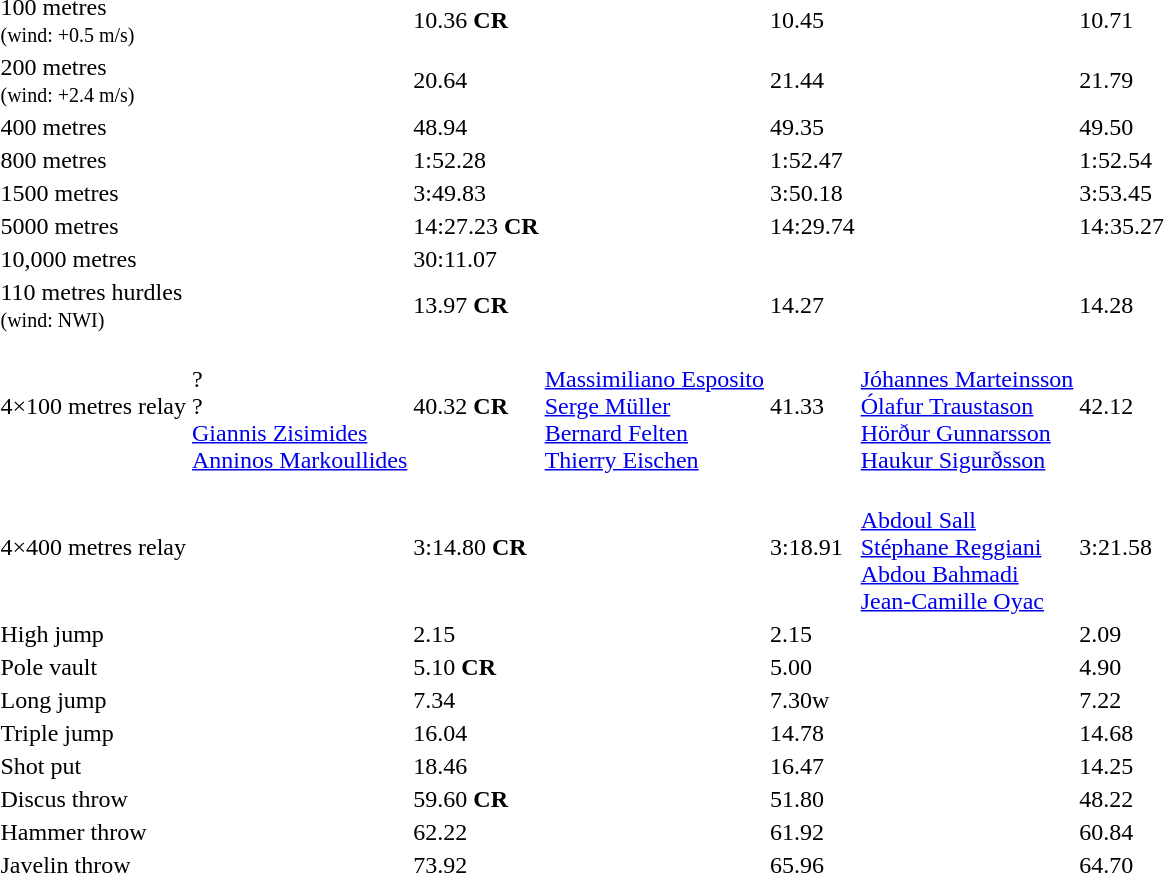<table>
<tr>
<td>100 metres<br><small>(wind: +0.5 m/s)</small></td>
<td></td>
<td>10.36 <strong>CR</strong></td>
<td></td>
<td>10.45</td>
<td></td>
<td>10.71</td>
</tr>
<tr>
<td>200 metres<br><small>(wind: +2.4 m/s)</small></td>
<td></td>
<td>20.64</td>
<td></td>
<td>21.44</td>
<td></td>
<td>21.79</td>
</tr>
<tr>
<td>400 metres</td>
<td></td>
<td>48.94</td>
<td></td>
<td>49.35</td>
<td></td>
<td>49.50</td>
</tr>
<tr>
<td>800 metres</td>
<td></td>
<td>1:52.28</td>
<td></td>
<td>1:52.47</td>
<td></td>
<td>1:52.54</td>
</tr>
<tr>
<td>1500 metres</td>
<td></td>
<td>3:49.83</td>
<td></td>
<td>3:50.18</td>
<td></td>
<td>3:53.45</td>
</tr>
<tr>
<td>5000 metres</td>
<td></td>
<td>14:27.23 <strong>CR</strong></td>
<td></td>
<td>14:29.74</td>
<td></td>
<td>14:35.27</td>
</tr>
<tr>
<td>10,000 metres</td>
<td></td>
<td>30:11.07</td>
<td></td>
<td></td>
<td></td>
<td></td>
</tr>
<tr>
<td>110 metres hurdles<br><small>(wind: NWI)</small></td>
<td></td>
<td>13.97 <strong>CR</strong></td>
<td></td>
<td>14.27</td>
<td></td>
<td>14.28</td>
</tr>
<tr>
<td>4×100 metres relay</td>
<td><br>?<br>?<br><a href='#'>Giannis Zisimides</a><br><a href='#'>Anninos Markoullides</a></td>
<td>40.32 <strong>CR</strong></td>
<td><br><a href='#'>Massimiliano Esposito</a><br><a href='#'>Serge Müller</a><br><a href='#'>Bernard Felten</a><br><a href='#'>Thierry Eischen</a></td>
<td>41.33</td>
<td><br><a href='#'>Jóhannes Marteinsson</a><br><a href='#'>Ólafur Traustason</a><br><a href='#'>Hörður Gunnarsson</a><br><a href='#'>Haukur Sigurðsson</a></td>
<td>42.12</td>
</tr>
<tr>
<td>4×400 metres relay</td>
<td></td>
<td>3:14.80 <strong>CR</strong></td>
<td></td>
<td>3:18.91</td>
<td><br><a href='#'>Abdoul Sall</a><br><a href='#'>Stéphane Reggiani</a><br><a href='#'>Abdou Bahmadi</a><br><a href='#'>Jean-Camille Oyac</a></td>
<td>3:21.58</td>
</tr>
<tr>
<td>High jump</td>
<td></td>
<td>2.15</td>
<td></td>
<td>2.15</td>
<td></td>
<td>2.09</td>
</tr>
<tr>
<td>Pole vault</td>
<td></td>
<td>5.10 <strong>CR</strong></td>
<td></td>
<td>5.00</td>
<td></td>
<td>4.90</td>
</tr>
<tr>
<td>Long jump</td>
<td></td>
<td>7.34</td>
<td></td>
<td>7.30w</td>
<td></td>
<td>7.22</td>
</tr>
<tr>
<td>Triple jump</td>
<td></td>
<td>16.04</td>
<td></td>
<td>14.78</td>
<td></td>
<td>14.68</td>
</tr>
<tr>
<td>Shot put</td>
<td></td>
<td>18.46</td>
<td></td>
<td>16.47</td>
<td></td>
<td>14.25</td>
</tr>
<tr>
<td>Discus throw</td>
<td></td>
<td>59.60 <strong>CR</strong></td>
<td></td>
<td>51.80</td>
<td></td>
<td>48.22</td>
</tr>
<tr>
<td>Hammer throw</td>
<td></td>
<td>62.22</td>
<td></td>
<td>61.92</td>
<td></td>
<td>60.84</td>
</tr>
<tr>
<td>Javelin throw</td>
<td></td>
<td>73.92</td>
<td></td>
<td>65.96</td>
<td></td>
<td>64.70</td>
</tr>
</table>
